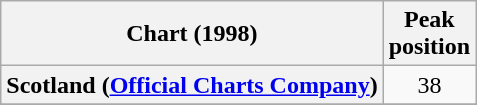<table class="wikitable sortable plainrowheaders" style="text-align:center;">
<tr>
<th scope="col">Chart (1998)</th>
<th scope="col">Peak<br>position</th>
</tr>
<tr>
<th scope="row">Scotland (<a href='#'>Official Charts Company</a>)</th>
<td>38</td>
</tr>
<tr>
</tr>
<tr>
</tr>
</table>
